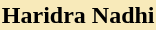<table class="toccolours" style="float:right; margin:0 0 1em 1em;">
<tr>
<th style="background:#f8eaba; text-align:center;">Haridra Nadhi</th>
</tr>
<tr>
<td><br></td>
</tr>
<tr>
</tr>
</table>
